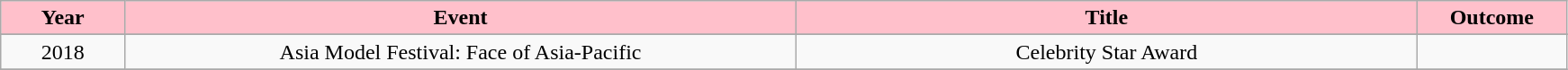<table class="wikitable">
<tr style="background:pink; color:black" align="center">
<td style="width:5%"><strong>Year</strong></td>
<td style="width:27%"><strong>Event</strong></td>
<td style="width:25%"><strong>Title</strong></td>
<td style="width: 6%"><strong>Outcome</strong></td>
</tr>
<tr>
</tr>
<tr align=center>
<td>2018</td>
<td>Asia Model Festival: Face of Asia-Pacific</td>
<td>Celebrity Star Award</td>
<td></td>
</tr>
<tr>
</tr>
</table>
